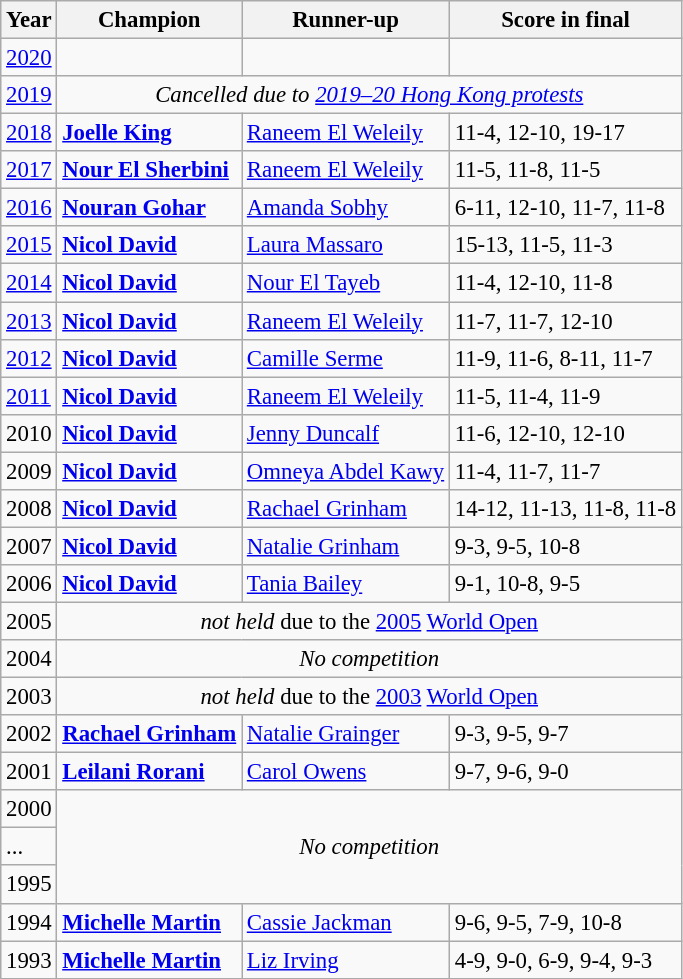<table class="wikitable"style="font-size:95%;">
<tr>
<th>Year</th>
<th>Champion</th>
<th>Runner-up</th>
<th>Score in final</th>
</tr>
<tr>
<td><a href='#'>2020</a></td>
<td></td>
<td></td>
<td></td>
</tr>
<tr>
<td><a href='#'>2019</a></td>
<td rowspan=1 colspan=3 align="center"><em>Cancelled due to <a href='#'>2019–20 Hong Kong protests</a></em></td>
</tr>
<tr>
<td><a href='#'>2018</a></td>
<td> <strong><a href='#'>Joelle King</a></strong></td>
<td> <a href='#'>Raneem El Weleily</a></td>
<td>11-4, 12-10, 19-17</td>
</tr>
<tr>
<td><a href='#'>2017</a></td>
<td> <strong><a href='#'>Nour El Sherbini</a></strong></td>
<td> <a href='#'>Raneem El Weleily</a></td>
<td>11-5, 11-8, 11-5</td>
</tr>
<tr>
<td><a href='#'>2016</a></td>
<td> <strong><a href='#'>Nouran Gohar</a></strong></td>
<td> <a href='#'>Amanda Sobhy</a></td>
<td>6-11, 12-10, 11-7, 11-8</td>
</tr>
<tr>
<td><a href='#'>2015</a></td>
<td> <strong><a href='#'>Nicol David</a></strong></td>
<td> <a href='#'>Laura Massaro</a></td>
<td>15-13, 11-5, 11-3</td>
</tr>
<tr>
<td><a href='#'>2014</a></td>
<td> <strong><a href='#'>Nicol David</a></strong></td>
<td> <a href='#'>Nour El Tayeb</a></td>
<td>11-4, 12-10, 11-8</td>
</tr>
<tr>
<td><a href='#'>2013</a></td>
<td> <strong><a href='#'>Nicol David</a></strong></td>
<td> <a href='#'>Raneem El Weleily</a></td>
<td>11-7, 11-7, 12-10</td>
</tr>
<tr>
<td><a href='#'>2012</a></td>
<td> <strong><a href='#'>Nicol David</a></strong></td>
<td> <a href='#'>Camille Serme</a></td>
<td>11-9, 11-6, 8-11, 11-7</td>
</tr>
<tr>
<td><a href='#'>2011</a></td>
<td> <strong><a href='#'>Nicol David</a></strong></td>
<td> <a href='#'>Raneem El Weleily</a></td>
<td>11-5, 11-4, 11-9</td>
</tr>
<tr>
<td>2010</td>
<td> <strong><a href='#'>Nicol David</a></strong></td>
<td> <a href='#'>Jenny Duncalf</a></td>
<td>11-6, 12-10, 12-10</td>
</tr>
<tr>
<td>2009</td>
<td> <strong><a href='#'>Nicol David</a></strong></td>
<td> <a href='#'>Omneya Abdel Kawy</a></td>
<td>11-4, 11-7, 11-7</td>
</tr>
<tr>
<td>2008</td>
<td> <strong><a href='#'>Nicol David</a></strong></td>
<td> <a href='#'>Rachael Grinham</a></td>
<td>14-12, 11-13, 11-8, 11-8</td>
</tr>
<tr>
<td>2007</td>
<td> <strong><a href='#'>Nicol David</a></strong></td>
<td> <a href='#'>Natalie Grinham</a></td>
<td>9-3, 9-5, 10-8</td>
</tr>
<tr>
<td>2006</td>
<td> <strong><a href='#'>Nicol David</a></strong></td>
<td> <a href='#'>Tania Bailey</a></td>
<td>9-1, 10-8, 9-5</td>
</tr>
<tr>
<td>2005</td>
<td rowspan=1 colspan=3 align="center"><em>not held</em> due to the <a href='#'>2005</a> <a href='#'>World Open</a></td>
</tr>
<tr>
<td>2004</td>
<td rowspan=1 colspan=3 align="center"><em>No competition</em></td>
</tr>
<tr>
<td>2003</td>
<td rowspan=1 colspan=3 align="center"><em>not held</em> due to the <a href='#'>2003</a> <a href='#'>World Open</a></td>
</tr>
<tr>
<td>2002</td>
<td> <strong><a href='#'>Rachael Grinham</a></strong></td>
<td> <a href='#'>Natalie Grainger</a></td>
<td>9-3, 9-5, 9-7</td>
</tr>
<tr>
<td>2001</td>
<td> <strong><a href='#'>Leilani Rorani</a></strong></td>
<td> <a href='#'>Carol Owens</a></td>
<td>9-7, 9-6, 9-0</td>
</tr>
<tr>
<td>2000</td>
<td rowspan=3 colspan=3 align="center"><em>No competition</em></td>
</tr>
<tr>
<td>...</td>
</tr>
<tr>
<td>1995</td>
</tr>
<tr>
<td>1994</td>
<td> <strong><a href='#'>Michelle Martin</a></strong></td>
<td> <a href='#'>Cassie Jackman</a></td>
<td>9-6, 9-5, 7-9, 10-8</td>
</tr>
<tr>
<td>1993</td>
<td> <strong><a href='#'>Michelle Martin</a></strong></td>
<td> <a href='#'>Liz Irving</a></td>
<td>4-9, 9-0, 6-9, 9-4, 9-3</td>
</tr>
</table>
